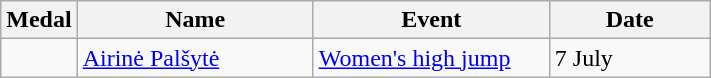<table class="wikitable" style="font-size:100%">
<tr>
<th>Medal</th>
<th width=150>Name</th>
<th width=150>Event</th>
<th width=100>Date</th>
</tr>
<tr>
<td></td>
<td><a href='#'>Airinė Palšytė</a></td>
<td><a href='#'>Women's high jump</a></td>
<td>7 July</td>
</tr>
</table>
